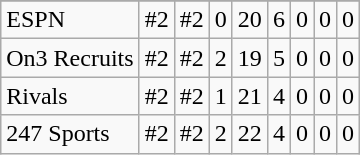<table class="wikitable">
<tr>
</tr>
<tr>
<td>ESPN</td>
<td>#2</td>
<td>#2</td>
<td>0</td>
<td>20</td>
<td>6</td>
<td>0</td>
<td>0</td>
<td>0</td>
</tr>
<tr>
<td>On3 Recruits</td>
<td>#2</td>
<td>#2</td>
<td>2</td>
<td>19</td>
<td>5</td>
<td>0</td>
<td>0</td>
<td>0</td>
</tr>
<tr>
<td>Rivals</td>
<td>#2</td>
<td>#2</td>
<td>1</td>
<td>21</td>
<td>4</td>
<td>0</td>
<td>0</td>
<td>0</td>
</tr>
<tr>
<td>247 Sports</td>
<td>#2</td>
<td>#2</td>
<td>2</td>
<td>22</td>
<td>4</td>
<td>0</td>
<td>0</td>
<td>0</td>
</tr>
</table>
